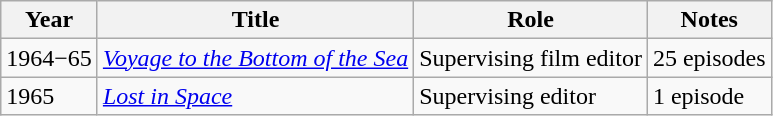<table class="wikitable">
<tr>
<th>Year</th>
<th>Title</th>
<th>Role</th>
<th>Notes</th>
</tr>
<tr>
<td>1964−65</td>
<td><em><a href='#'>Voyage to the Bottom of the Sea</a></em></td>
<td>Supervising film editor</td>
<td>25 episodes</td>
</tr>
<tr>
<td>1965</td>
<td><em><a href='#'>Lost in Space</a></em></td>
<td>Supervising editor</td>
<td>1 episode</td>
</tr>
</table>
